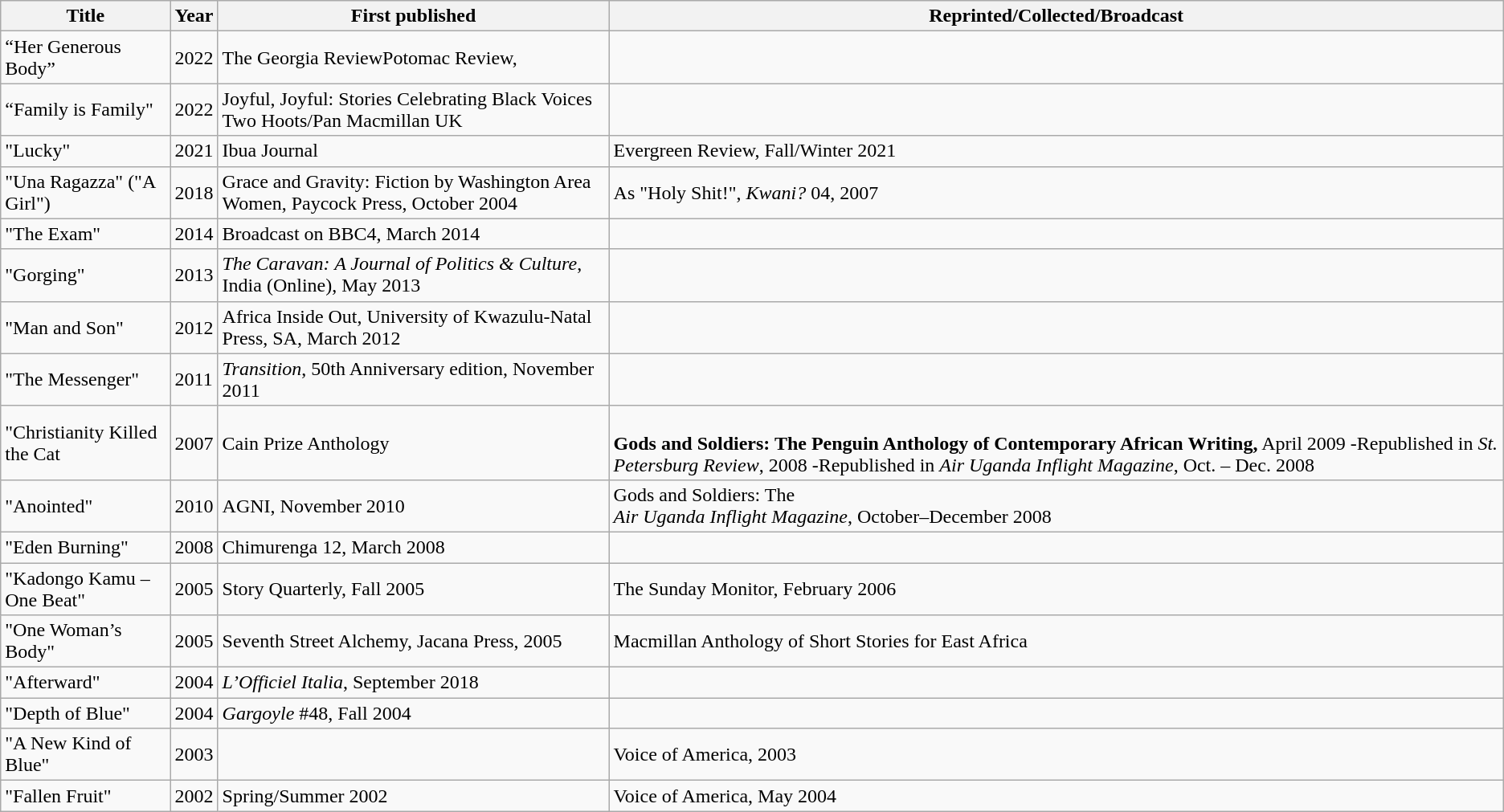<table class="wikitable">
<tr>
<th>Title</th>
<th>Year</th>
<th>First published</th>
<th>Reprinted/Collected/Broadcast</th>
</tr>
<tr>
<td>“Her Generous Body”</td>
<td>2022</td>
<td>The Georgia ReviewPotomac Review,</td>
<td></td>
</tr>
<tr>
<td>“Family is Family"</td>
<td>2022</td>
<td>Joyful, Joyful: Stories Celebrating Black Voices Two Hoots/Pan Macmillan UK</td>
<td></td>
</tr>
<tr>
<td>"Lucky"</td>
<td>2021</td>
<td>Ibua Journal</td>
<td>Evergreen Review, Fall/Winter 2021</td>
</tr>
<tr>
<td>"Una Ragazza" ("A Girl")</td>
<td>2018</td>
<td>Grace and Gravity: Fiction by Washington Area Women, Paycock Press, October 2004</td>
<td>As "Holy Shit!", <em>Kwani?</em> 04, 2007</td>
</tr>
<tr>
<td>"The Exam"</td>
<td>2014</td>
<td>Broadcast on BBC4, March 2014</td>
<td></td>
</tr>
<tr>
<td>"Gorging"</td>
<td>2013</td>
<td><em>The Caravan: A  Journal of Politics & Culture</em>, India (Online), May 2013</td>
<td></td>
</tr>
<tr>
<td>"Man and Son"</td>
<td>2012</td>
<td>Africa Inside Out, University of Kwazulu-Natal Press, SA, March 2012</td>
<td></td>
</tr>
<tr>
<td>"The Messenger"</td>
<td>2011</td>
<td><em>Transition</em>, 50th Anniversary edition, November 2011</td>
<td></td>
</tr>
<tr>
<td>"Christianity  Killed the Cat</td>
<td>2007</td>
<td>Cain Prize Anthology</td>
<td><br><strong>Gods and Soldiers: The Penguin Anthology of Contemporary African</strong> <strong>Writing,</strong> April 2009 -Republished in <em>St. Petersburg Review</em>, 2008 -Republished in <em>Air Uganda Inflight Magazine</em>, Oct. – Dec. 2008</td>
</tr>
<tr>
<td>"Anointed"</td>
<td>2010</td>
<td>AGNI,  November 2010</td>
<td>Gods and Soldiers: The<br><em>Air Uganda Inflight  Magazine</em>, October–December 2008</td>
</tr>
<tr>
<td>"Eden Burning"</td>
<td>2008</td>
<td>Chimurenga 12, March 2008</td>
<td><br></td>
</tr>
<tr>
<td>"Kadongo Kamu – One Beat"</td>
<td>2005</td>
<td>Story Quarterly, Fall 2005</td>
<td>The Sunday Monitor, February  2006</td>
</tr>
<tr>
<td>"One  Woman’s Body"</td>
<td>2005</td>
<td>Seventh Street Alchemy, Jacana Press, 2005</td>
<td>Macmillan Anthology of Short Stories for East Africa</td>
</tr>
<tr>
<td>"Afterward"</td>
<td>2004</td>
<td><em>L’Officiel  Italia</em>, September 2018</td>
<td></td>
</tr>
<tr>
<td>"Depth of Blue"</td>
<td>2004</td>
<td><em>Gargoyle</em> #48, Fall 2004</td>
<td></td>
</tr>
<tr>
<td>"A New Kind of Blue"</td>
<td>2003</td>
<td></td>
<td>Voice of America, 2003</td>
</tr>
<tr>
<td>"Fallen Fruit"</td>
<td>2002</td>
<td>Spring/Summer 2002</td>
<td>Voice of America, May 2004</td>
</tr>
</table>
